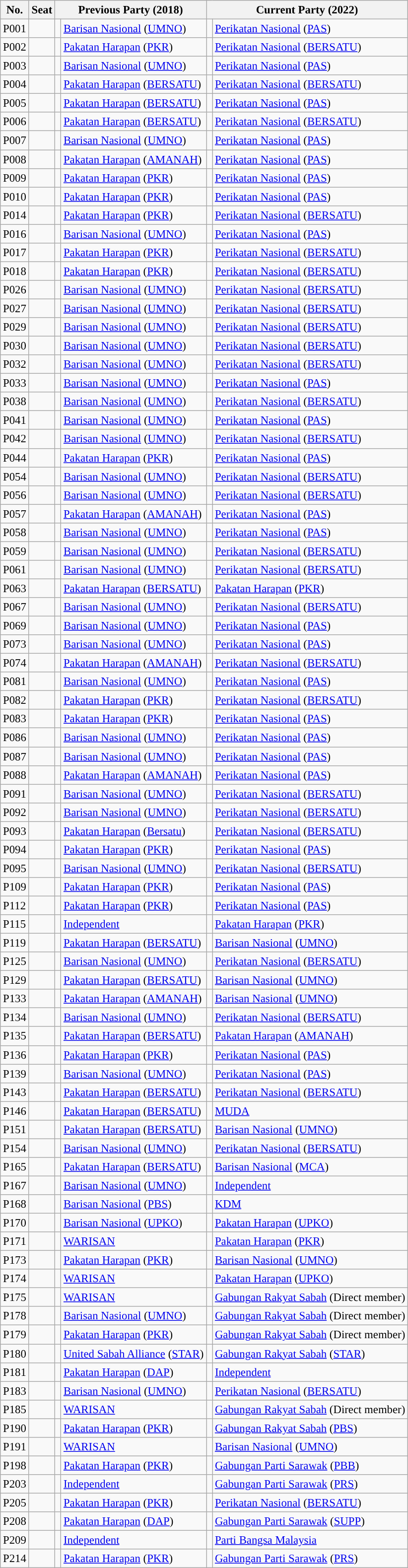<table class="wikitable sortable" style="font-size:95%;">
<tr>
<th scope="col">No.</th>
<th scope="col">Seat</th>
<th colspan="2" scope="col">Previous Party (2018)</th>
<th colspan="2" scope="col">Current Party (2022)</th>
</tr>
<tr>
<td>P001</td>
<td> </td>
<td width="1"></td>
<td><a href='#'>Barisan Nasional</a> (<a href='#'>UMNO</a>)</td>
<td width="1"></td>
<td><a href='#'>Perikatan Nasional</a> (<a href='#'>PAS</a>)</td>
</tr>
<tr>
<td>P002</td>
<td> </td>
<td width="1"></td>
<td><a href='#'>Pakatan Harapan</a> (<a href='#'>PKR</a>)</td>
<td width="1"></td>
<td><a href='#'>Perikatan Nasional</a> (<a href='#'>BERSATU</a>)</td>
</tr>
<tr>
<td>P003</td>
<td> </td>
<td width="1"></td>
<td><a href='#'>Barisan Nasional</a> (<a href='#'>UMNO</a>)</td>
<td width="1"></td>
<td><a href='#'>Perikatan Nasional</a> (<a href='#'>PAS</a>)</td>
</tr>
<tr>
<td>P004</td>
<td> </td>
<td width="1"></td>
<td><a href='#'>Pakatan Harapan</a> (<a href='#'>BERSATU</a>)</td>
<td width="1"></td>
<td><a href='#'>Perikatan Nasional</a> (<a href='#'>BERSATU</a>)</td>
</tr>
<tr>
<td>P005</td>
<td> </td>
<td width="1"></td>
<td><a href='#'>Pakatan Harapan</a> (<a href='#'>BERSATU</a>)</td>
<td width="1"></td>
<td><a href='#'>Perikatan Nasional</a> (<a href='#'>PAS</a>)</td>
</tr>
<tr>
<td>P006</td>
<td> </td>
<td width="1"></td>
<td><a href='#'>Pakatan Harapan</a> (<a href='#'>BERSATU</a>)</td>
<td width="1"></td>
<td><a href='#'>Perikatan Nasional</a> (<a href='#'>BERSATU</a>)</td>
</tr>
<tr>
<td>P007</td>
<td> </td>
<td width="1"></td>
<td><a href='#'>Barisan Nasional</a> (<a href='#'>UMNO</a>)</td>
<td width="1"></td>
<td><a href='#'>Perikatan Nasional</a> (<a href='#'>PAS</a>)</td>
</tr>
<tr>
<td>P008</td>
<td> </td>
<td width="1"></td>
<td><a href='#'>Pakatan Harapan</a> (<a href='#'>AMANAH</a>)</td>
<td width="1"></td>
<td><a href='#'>Perikatan Nasional</a> (<a href='#'>PAS</a>)</td>
</tr>
<tr>
<td>P009</td>
<td> </td>
<td width="1"></td>
<td><a href='#'>Pakatan Harapan</a> (<a href='#'>PKR</a>)</td>
<td width="1"></td>
<td><a href='#'>Perikatan Nasional</a> (<a href='#'>PAS</a>)</td>
</tr>
<tr>
<td>P010</td>
<td> </td>
<td width="1"></td>
<td><a href='#'>Pakatan Harapan</a> (<a href='#'>PKR</a>)</td>
<td width="1"></td>
<td><a href='#'>Perikatan Nasional</a> (<a href='#'>PAS</a>)</td>
</tr>
<tr>
<td>P014</td>
<td> </td>
<td width="1"></td>
<td><a href='#'>Pakatan Harapan</a> (<a href='#'>PKR</a>)</td>
<td width="1"></td>
<td><a href='#'>Perikatan Nasional</a> (<a href='#'>BERSATU</a>)</td>
</tr>
<tr>
<td>P016</td>
<td> </td>
<td width="1"></td>
<td><a href='#'>Barisan Nasional</a> (<a href='#'>UMNO</a>)</td>
<td width="1"></td>
<td><a href='#'>Perikatan Nasional</a> (<a href='#'>PAS</a>)</td>
</tr>
<tr>
<td>P017</td>
<td> </td>
<td width="1"></td>
<td><a href='#'>Pakatan Harapan</a> (<a href='#'>PKR</a>)</td>
<td width="1"></td>
<td><a href='#'>Perikatan Nasional</a> (<a href='#'>BERSATU</a>)</td>
</tr>
<tr>
<td>P018</td>
<td> </td>
<td width="1"></td>
<td><a href='#'>Pakatan Harapan</a> (<a href='#'>PKR</a>)</td>
<td width="1"></td>
<td><a href='#'>Perikatan Nasional</a> (<a href='#'>BERSATU</a>)</td>
</tr>
<tr>
<td>P026</td>
<td> </td>
<td width="1"></td>
<td><a href='#'>Barisan Nasional</a> (<a href='#'>UMNO</a>)</td>
<td width="1"></td>
<td><a href='#'>Perikatan Nasional</a> (<a href='#'>BERSATU</a>)</td>
</tr>
<tr>
<td>P027</td>
<td> </td>
<td width="1"></td>
<td><a href='#'>Barisan Nasional</a> (<a href='#'>UMNO</a>)</td>
<td width="1"></td>
<td><a href='#'>Perikatan Nasional</a> (<a href='#'>BERSATU</a>)</td>
</tr>
<tr>
<td>P029</td>
<td> </td>
<td width="1"></td>
<td><a href='#'>Barisan Nasional</a> (<a href='#'>UMNO</a>)</td>
<td width="1"></td>
<td><a href='#'>Perikatan Nasional</a> (<a href='#'>BERSATU</a>)</td>
</tr>
<tr>
<td>P030</td>
<td> </td>
<td width="1"></td>
<td><a href='#'>Barisan Nasional</a> (<a href='#'>UMNO</a>)</td>
<td width="1"></td>
<td><a href='#'>Perikatan Nasional</a> (<a href='#'>BERSATU</a>)</td>
</tr>
<tr>
<td>P032</td>
<td> </td>
<td width="1"></td>
<td><a href='#'>Barisan Nasional</a> (<a href='#'>UMNO</a>)</td>
<td width="1"></td>
<td><a href='#'>Perikatan Nasional</a> (<a href='#'>BERSATU</a>)</td>
</tr>
<tr>
<td>P033</td>
<td> </td>
<td width="1"></td>
<td><a href='#'>Barisan Nasional</a> (<a href='#'>UMNO</a>)</td>
<td width="1"></td>
<td><a href='#'>Perikatan Nasional</a> (<a href='#'>PAS</a>)</td>
</tr>
<tr>
<td>P038</td>
<td> </td>
<td width="1"></td>
<td><a href='#'>Barisan Nasional</a> (<a href='#'>UMNO</a>)</td>
<td width="1"></td>
<td><a href='#'>Perikatan Nasional</a> (<a href='#'>BERSATU</a>)</td>
</tr>
<tr>
<td>P041</td>
<td> </td>
<td width="1"></td>
<td><a href='#'>Barisan Nasional</a> (<a href='#'>UMNO</a>)</td>
<td width="1"></td>
<td><a href='#'>Perikatan Nasional</a> (<a href='#'>PAS</a>)</td>
</tr>
<tr>
<td>P042</td>
<td> </td>
<td width="1"></td>
<td><a href='#'>Barisan Nasional</a> (<a href='#'>UMNO</a>)</td>
<td width="1"></td>
<td><a href='#'>Perikatan Nasional</a> (<a href='#'>BERSATU</a>)</td>
</tr>
<tr>
<td>P044</td>
<td> </td>
<td width="1"></td>
<td><a href='#'>Pakatan Harapan</a> (<a href='#'>PKR</a>)</td>
<td width="1"></td>
<td><a href='#'>Perikatan Nasional</a> (<a href='#'>PAS</a>)</td>
</tr>
<tr>
<td>P054</td>
<td> </td>
<td width="1"></td>
<td><a href='#'>Barisan Nasional</a> (<a href='#'>UMNO</a>)</td>
<td width="1"></td>
<td><a href='#'>Perikatan Nasional</a> (<a href='#'>BERSATU</a>)</td>
</tr>
<tr>
<td>P056</td>
<td> </td>
<td width="1"></td>
<td><a href='#'>Barisan Nasional</a> (<a href='#'>UMNO</a>)</td>
<td width="1"></td>
<td><a href='#'>Perikatan Nasional</a> (<a href='#'>BERSATU</a>)</td>
</tr>
<tr>
<td>P057</td>
<td> </td>
<td width="1"></td>
<td><a href='#'>Pakatan Harapan</a> (<a href='#'>AMANAH</a>)</td>
<td width="1"></td>
<td><a href='#'>Perikatan Nasional</a> (<a href='#'>PAS</a>)</td>
</tr>
<tr>
<td>P058</td>
<td> </td>
<td width="1"></td>
<td><a href='#'>Barisan Nasional</a> (<a href='#'>UMNO</a>)</td>
<td width="1"></td>
<td><a href='#'>Perikatan Nasional</a> (<a href='#'>PAS</a>)</td>
</tr>
<tr>
<td>P059</td>
<td> </td>
<td width="1"></td>
<td><a href='#'>Barisan Nasional</a> (<a href='#'>UMNO</a>)</td>
<td width="1"></td>
<td><a href='#'>Perikatan Nasional</a> (<a href='#'>BERSATU</a>)</td>
</tr>
<tr>
<td>P061</td>
<td> </td>
<td width="1"></td>
<td><a href='#'>Barisan Nasional</a> (<a href='#'>UMNO</a>)</td>
<td width="1"></td>
<td><a href='#'>Perikatan Nasional</a> (<a href='#'>BERSATU</a>)</td>
</tr>
<tr>
<td>P063</td>
<td> </td>
<td width="1"></td>
<td><a href='#'>Pakatan Harapan</a> (<a href='#'>BERSATU</a>)</td>
<td width="1"></td>
<td><a href='#'>Pakatan Harapan</a> (<a href='#'>PKR</a>)</td>
</tr>
<tr>
<td>P067</td>
<td> </td>
<td width="1"></td>
<td><a href='#'>Barisan Nasional</a> (<a href='#'>UMNO</a>)</td>
<td width="1"></td>
<td><a href='#'>Perikatan Nasional</a> (<a href='#'>BERSATU</a>)</td>
</tr>
<tr>
<td>P069</td>
<td> </td>
<td width="1"></td>
<td><a href='#'>Barisan Nasional</a> (<a href='#'>UMNO</a>)</td>
<td width="1"></td>
<td><a href='#'>Perikatan Nasional</a> (<a href='#'>PAS</a>)</td>
</tr>
<tr>
<td>P073</td>
<td> </td>
<td width="1"></td>
<td><a href='#'>Barisan Nasional</a> (<a href='#'>UMNO</a>)</td>
<td width="1"></td>
<td><a href='#'>Perikatan Nasional</a> (<a href='#'>PAS</a>)</td>
</tr>
<tr>
<td>P074</td>
<td> </td>
<td width="1"></td>
<td><a href='#'>Pakatan Harapan</a> (<a href='#'>AMANAH</a>)</td>
<td width="1"></td>
<td><a href='#'>Perikatan Nasional</a> (<a href='#'>BERSATU</a>)</td>
</tr>
<tr>
<td>P081</td>
<td> </td>
<td width="1"></td>
<td><a href='#'>Barisan Nasional</a> (<a href='#'>UMNO</a>)</td>
<td width="1"></td>
<td><a href='#'>Perikatan Nasional</a> (<a href='#'>PAS</a>)</td>
</tr>
<tr>
<td>P082</td>
<td> </td>
<td width="1"></td>
<td><a href='#'>Pakatan Harapan</a> (<a href='#'>PKR</a>)</td>
<td width="1"></td>
<td><a href='#'>Perikatan Nasional</a> (<a href='#'>BERSATU</a>)</td>
</tr>
<tr>
<td>P083</td>
<td> </td>
<td width="1"></td>
<td><a href='#'>Pakatan Harapan</a> (<a href='#'>PKR</a>)</td>
<td width="1"></td>
<td><a href='#'>Perikatan Nasional</a> (<a href='#'>PAS</a>)</td>
</tr>
<tr>
<td>P086</td>
<td> </td>
<td width="1"></td>
<td><a href='#'>Barisan Nasional</a> (<a href='#'>UMNO</a>)</td>
<td width="1"></td>
<td><a href='#'>Perikatan Nasional</a> (<a href='#'>PAS</a>)</td>
</tr>
<tr>
<td>P087</td>
<td> </td>
<td width="1"></td>
<td><a href='#'>Barisan Nasional</a> (<a href='#'>UMNO</a>)</td>
<td width="1"></td>
<td><a href='#'>Perikatan Nasional</a> (<a href='#'>PAS</a>)</td>
</tr>
<tr>
<td>P088</td>
<td> </td>
<td width="1"></td>
<td><a href='#'>Pakatan Harapan</a> (<a href='#'>AMANAH</a>)</td>
<td width="1"></td>
<td><a href='#'>Perikatan Nasional</a> (<a href='#'>PAS</a>)</td>
</tr>
<tr>
<td>P091</td>
<td> </td>
<td width="1"></td>
<td><a href='#'>Barisan Nasional</a> (<a href='#'>UMNO</a>)</td>
<td width="1"></td>
<td><a href='#'>Perikatan Nasional</a> (<a href='#'>BERSATU</a>)</td>
</tr>
<tr>
<td>P092</td>
<td> </td>
<td width="1"></td>
<td><a href='#'>Barisan Nasional</a> (<a href='#'>UMNO</a>)</td>
<td width="1"></td>
<td><a href='#'>Perikatan Nasional</a> (<a href='#'>BERSATU</a>)</td>
</tr>
<tr>
<td>P093</td>
<td> </td>
<td width="1"></td>
<td><a href='#'>Pakatan Harapan</a> (<a href='#'>Bersatu</a>)</td>
<td width="1"></td>
<td><a href='#'>Perikatan Nasional</a> (<a href='#'>BERSATU</a>)</td>
</tr>
<tr>
<td>P094</td>
<td> </td>
<td width="1"></td>
<td><a href='#'>Pakatan Harapan</a> (<a href='#'>PKR</a>)</td>
<td width="1"></td>
<td><a href='#'>Perikatan Nasional</a> (<a href='#'>PAS</a>)</td>
</tr>
<tr>
<td>P095</td>
<td> </td>
<td width="1"></td>
<td><a href='#'>Barisan Nasional</a> (<a href='#'>UMNO</a>)</td>
<td width="1"></td>
<td><a href='#'>Perikatan Nasional</a> (<a href='#'>BERSATU</a>)</td>
</tr>
<tr>
<td>P109</td>
<td> </td>
<td width="1"></td>
<td><a href='#'>Pakatan Harapan</a> (<a href='#'>PKR</a>)</td>
<td width="1"></td>
<td><a href='#'>Perikatan Nasional</a> (<a href='#'>PAS</a>)</td>
</tr>
<tr>
<td>P112</td>
<td> </td>
<td width="1"></td>
<td><a href='#'>Pakatan Harapan</a> (<a href='#'>PKR</a>)</td>
<td width="1"></td>
<td><a href='#'>Perikatan Nasional</a> (<a href='#'>PAS</a>)</td>
</tr>
<tr>
<td>P115</td>
<td> </td>
<td width="1"></td>
<td><a href='#'>Independent</a></td>
<td width="1"></td>
<td><a href='#'>Pakatan Harapan</a> (<a href='#'>PKR</a>)</td>
</tr>
<tr>
<td>P119</td>
<td> </td>
<td width="1"></td>
<td><a href='#'>Pakatan Harapan</a> (<a href='#'>BERSATU</a>)</td>
<td width="1"></td>
<td><a href='#'>Barisan Nasional</a> (<a href='#'>UMNO</a>)</td>
</tr>
<tr>
<td>P125</td>
<td> </td>
<td width="1"></td>
<td><a href='#'>Barisan Nasional</a> (<a href='#'>UMNO</a>)</td>
<td width="1"></td>
<td><a href='#'>Perikatan Nasional</a> (<a href='#'>BERSATU</a>)</td>
</tr>
<tr>
<td>P129</td>
<td> </td>
<td width="1"></td>
<td><a href='#'>Pakatan Harapan</a> (<a href='#'>BERSATU</a>)</td>
<td width="1"></td>
<td><a href='#'>Barisan Nasional</a> (<a href='#'>UMNO</a>)</td>
</tr>
<tr>
<td>P133</td>
<td> </td>
<td width="1"></td>
<td><a href='#'>Pakatan Harapan</a> (<a href='#'>AMANAH</a>)</td>
<td width="1"></td>
<td><a href='#'>Barisan Nasional</a> (<a href='#'>UMNO</a>)</td>
</tr>
<tr>
<td>P134</td>
<td> </td>
<td width="1"></td>
<td><a href='#'>Barisan Nasional</a> (<a href='#'>UMNO</a>)</td>
<td width="1"></td>
<td><a href='#'>Perikatan Nasional</a> (<a href='#'>BERSATU</a>)</td>
</tr>
<tr>
<td>P135</td>
<td> </td>
<td width="1"></td>
<td><a href='#'>Pakatan Harapan</a> (<a href='#'>BERSATU</a>)</td>
<td width="1"></td>
<td><a href='#'>Pakatan Harapan</a> (<a href='#'>AMANAH</a>)</td>
</tr>
<tr>
<td>P136</td>
<td> </td>
<td width="1"></td>
<td><a href='#'>Pakatan Harapan</a> (<a href='#'>PKR</a>)</td>
<td width="1"></td>
<td><a href='#'>Perikatan Nasional</a> (<a href='#'>PAS</a>)</td>
</tr>
<tr>
<td>P139</td>
<td> </td>
<td width="1"></td>
<td><a href='#'>Barisan Nasional</a> (<a href='#'>UMNO</a>)</td>
<td width="1"></td>
<td><a href='#'>Perikatan Nasional</a> (<a href='#'>PAS</a>)</td>
</tr>
<tr>
<td>P143</td>
<td> </td>
<td width="1"></td>
<td><a href='#'>Pakatan Harapan</a> (<a href='#'>BERSATU</a>)</td>
<td width="1"></td>
<td><a href='#'>Perikatan Nasional</a> (<a href='#'>BERSATU</a>)</td>
</tr>
<tr>
<td>P146</td>
<td> </td>
<td width="1"></td>
<td><a href='#'>Pakatan Harapan</a> (<a href='#'>BERSATU</a>)</td>
<td width="1"></td>
<td><a href='#'>MUDA</a></td>
</tr>
<tr>
<td>P151</td>
<td> </td>
<td width="1"></td>
<td><a href='#'>Pakatan Harapan</a> (<a href='#'>BERSATU</a>)</td>
<td width="1"></td>
<td><a href='#'>Barisan Nasional</a> (<a href='#'>UMNO</a>)</td>
</tr>
<tr>
<td>P154</td>
<td> </td>
<td width="1"></td>
<td><a href='#'>Barisan Nasional</a> (<a href='#'>UMNO</a>)</td>
<td width="1"></td>
<td><a href='#'>Perikatan Nasional</a> (<a href='#'>BERSATU</a>)</td>
</tr>
<tr>
<td>P165</td>
<td> </td>
<td width="1"></td>
<td><a href='#'>Pakatan Harapan</a> (<a href='#'>BERSATU</a>)</td>
<td width="1"></td>
<td><a href='#'>Barisan Nasional</a> (<a href='#'>MCA</a>)</td>
</tr>
<tr>
<td>P167</td>
<td> </td>
<td width="1"></td>
<td><a href='#'>Barisan Nasional</a> (<a href='#'>UMNO</a>)</td>
<td width="1"></td>
<td><a href='#'>Independent</a></td>
</tr>
<tr>
<td>P168</td>
<td> </td>
<td width="1"></td>
<td><a href='#'>Barisan Nasional</a> (<a href='#'>PBS</a>)</td>
<td width="1"></td>
<td><a href='#'>KDM</a></td>
</tr>
<tr>
<td>P170</td>
<td> </td>
<td width="1"></td>
<td><a href='#'>Barisan Nasional</a> (<a href='#'>UPKO</a>)</td>
<td width="1"></td>
<td><a href='#'>Pakatan Harapan</a> (<a href='#'>UPKO</a>)</td>
</tr>
<tr>
<td>P171</td>
<td> </td>
<td width="1"></td>
<td><a href='#'>WARISAN</a></td>
<td width="1"></td>
<td><a href='#'>Pakatan Harapan</a> (<a href='#'>PKR</a>)</td>
</tr>
<tr>
<td>P173</td>
<td> </td>
<td width="1"></td>
<td><a href='#'>Pakatan Harapan</a> (<a href='#'>PKR</a>)</td>
<td width="1"></td>
<td><a href='#'>Barisan Nasional</a> (<a href='#'>UMNO</a>)</td>
</tr>
<tr>
<td>P174</td>
<td> </td>
<td width="1"></td>
<td><a href='#'>WARISAN</a></td>
<td width="1"></td>
<td><a href='#'>Pakatan Harapan</a> (<a href='#'>UPKO</a>)</td>
</tr>
<tr>
<td>P175</td>
<td> </td>
<td width="1"></td>
<td><a href='#'>WARISAN</a></td>
<td width="1"></td>
<td><a href='#'>Gabungan Rakyat Sabah</a> (Direct member)</td>
</tr>
<tr>
<td>P178</td>
<td> </td>
<td width="1"></td>
<td><a href='#'>Barisan Nasional</a> (<a href='#'>UMNO</a>)</td>
<td width="1"></td>
<td><a href='#'>Gabungan Rakyat Sabah</a> (Direct member)</td>
</tr>
<tr>
<td>P179</td>
<td> </td>
<td width="1"></td>
<td><a href='#'>Pakatan Harapan</a> (<a href='#'>PKR</a>)</td>
<td width="1"></td>
<td><a href='#'>Gabungan Rakyat Sabah</a> (Direct member)</td>
</tr>
<tr>
<td>P180</td>
<td> </td>
<td width="1"></td>
<td><a href='#'>United Sabah Alliance</a> (<a href='#'>STAR</a>)</td>
<td width="1"></td>
<td><a href='#'>Gabungan Rakyat Sabah</a> (<a href='#'>STAR</a>)</td>
</tr>
<tr>
<td>P181</td>
<td> </td>
<td width="1"></td>
<td><a href='#'>Pakatan Harapan</a> (<a href='#'>DAP</a>)</td>
<td width="1"></td>
<td><a href='#'>Independent</a></td>
</tr>
<tr>
<td>P183</td>
<td> </td>
<td width="1"></td>
<td><a href='#'>Barisan Nasional</a> (<a href='#'>UMNO</a>)</td>
<td width="1"></td>
<td><a href='#'>Perikatan Nasional</a> (<a href='#'>BERSATU</a>)</td>
</tr>
<tr>
<td>P185</td>
<td> </td>
<td width="1"></td>
<td><a href='#'>WARISAN</a></td>
<td width="1"></td>
<td><a href='#'>Gabungan Rakyat Sabah</a> (Direct member)</td>
</tr>
<tr>
<td>P190</td>
<td> </td>
<td width="1"></td>
<td><a href='#'>Pakatan Harapan</a> (<a href='#'>PKR</a>)</td>
<td width="1"></td>
<td><a href='#'>Gabungan Rakyat Sabah</a> (<a href='#'>PBS</a>)</td>
</tr>
<tr>
<td>P191</td>
<td> </td>
<td width="1"></td>
<td><a href='#'>WARISAN</a></td>
<td width="1"></td>
<td><a href='#'>Barisan Nasional</a> (<a href='#'>UMNO</a>)</td>
</tr>
<tr>
<td>P198</td>
<td> </td>
<td width="1"></td>
<td><a href='#'>Pakatan Harapan</a> (<a href='#'>PKR</a>)</td>
<td width="1"></td>
<td><a href='#'>Gabungan Parti Sarawak</a> (<a href='#'>PBB</a>)</td>
</tr>
<tr>
<td>P203</td>
<td> </td>
<td width="1"></td>
<td><a href='#'>Independent</a></td>
<td width="1"></td>
<td><a href='#'>Gabungan Parti Sarawak</a> (<a href='#'>PRS</a>)</td>
</tr>
<tr>
<td>P205</td>
<td> </td>
<td width="1"></td>
<td><a href='#'>Pakatan Harapan</a> (<a href='#'>PKR</a>)</td>
<td width="1"></td>
<td><a href='#'>Perikatan Nasional</a> (<a href='#'>BERSATU</a>)</td>
</tr>
<tr>
<td>P208</td>
<td> </td>
<td width="1"></td>
<td><a href='#'>Pakatan Harapan</a> (<a href='#'>DAP</a>)</td>
<td width="1"></td>
<td><a href='#'>Gabungan Parti Sarawak</a> (<a href='#'>SUPP</a>)</td>
</tr>
<tr>
<td>P209</td>
<td> </td>
<td width="1"></td>
<td><a href='#'>Independent</a></td>
<td width="1"></td>
<td><a href='#'>Parti Bangsa Malaysia</a></td>
</tr>
<tr>
<td>P214</td>
<td> </td>
<td width="1"></td>
<td><a href='#'>Pakatan Harapan</a> (<a href='#'>PKR</a>)</td>
<td width="1"></td>
<td><a href='#'>Gabungan Parti Sarawak</a> (<a href='#'>PRS</a>)</td>
</tr>
</table>
